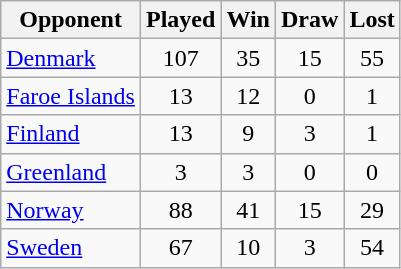<table class="wikitable" style="text-align: center;">
<tr>
<th>Opponent</th>
<th>Played</th>
<th>Win</th>
<th>Draw</th>
<th>Lost</th>
</tr>
<tr>
<td style="text-align: left;"><a href='#'>Denmark</a></td>
<td>107</td>
<td>35</td>
<td>15</td>
<td>55</td>
</tr>
<tr>
<td style="text-align: left;"><a href='#'>Faroe Islands</a></td>
<td>13</td>
<td>12</td>
<td>0</td>
<td>1</td>
</tr>
<tr>
<td style="text-align: left;"><a href='#'>Finland</a></td>
<td>13</td>
<td>9</td>
<td>3</td>
<td>1</td>
</tr>
<tr>
<td style="text-align: left;"><a href='#'>Greenland</a></td>
<td>3</td>
<td>3</td>
<td>0</td>
<td>0</td>
</tr>
<tr>
<td style="text-align: left;"><a href='#'>Norway</a></td>
<td>88</td>
<td>41</td>
<td>15</td>
<td>29</td>
</tr>
<tr>
<td style="text-align: left;"><a href='#'>Sweden</a></td>
<td>67</td>
<td>10</td>
<td>3</td>
<td>54</td>
</tr>
</table>
